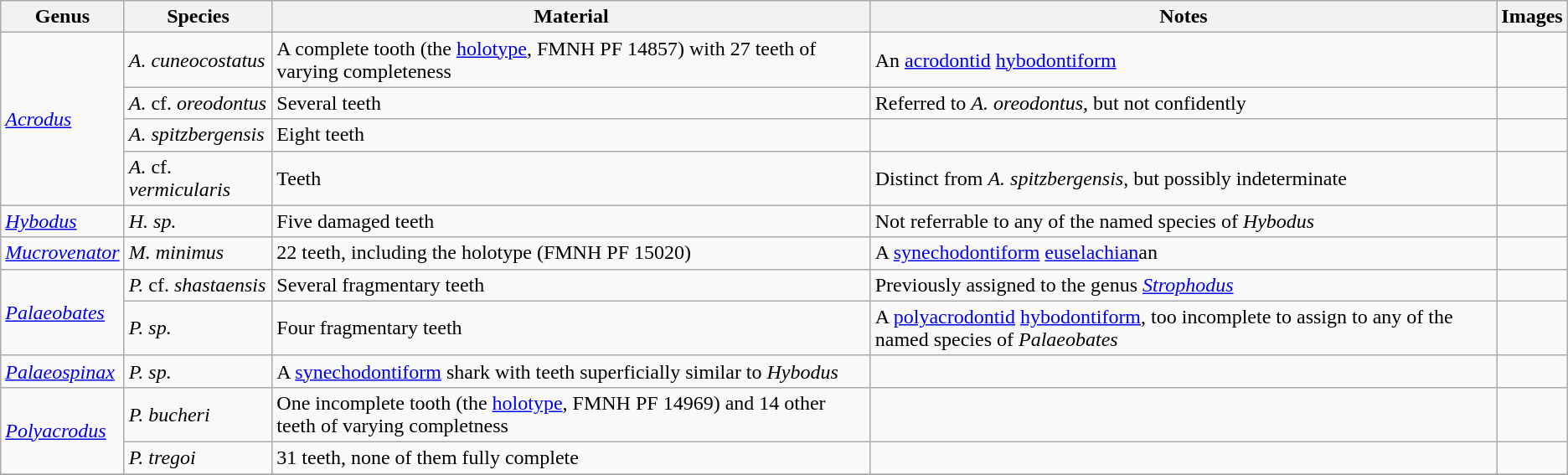<table class="wikitable">
<tr>
<th>Genus</th>
<th>Species</th>
<th>Material</th>
<th>Notes</th>
<th>Images</th>
</tr>
<tr>
<td rowspan="4"><em><a href='#'>Acrodus</a></em></td>
<td><em>A. cuneocostatus</em></td>
<td>A complete tooth (the <a href='#'>holotype</a>, FMNH PF 14857) with 27 teeth of varying completeness</td>
<td>An <a href='#'>acrodontid</a> <a href='#'>hybodontiform</a></td>
<td></td>
</tr>
<tr>
<td><em>A.</em> cf. <em>oreodontus</em></td>
<td>Several teeth</td>
<td>Referred to <em>A. oreodontus</em>, but not confidently</td>
<td></td>
</tr>
<tr>
<td><em>A. spitzbergensis</em></td>
<td>Eight teeth</td>
<td></td>
<td></td>
</tr>
<tr>
<td><em>A.</em> cf. <em>vermicularis</em></td>
<td>Teeth</td>
<td>Distinct from <em>A. spitzbergensis</em>, but possibly indeterminate</td>
<td></td>
</tr>
<tr>
<td><em><a href='#'>Hybodus</a></em></td>
<td><em>H. sp.</em></td>
<td>Five damaged teeth</td>
<td>Not referrable to any of the named species of <em>Hybodus</em></td>
<td></td>
</tr>
<tr>
<td><em><a href='#'>Mucrovenator</a></em></td>
<td><em>M. minimus</em></td>
<td>22 teeth, including the holotype (FMNH PF 15020)</td>
<td>A <a href='#'>synechodontiform</a> <a href='#'>euselachian</a>an</td>
<td></td>
</tr>
<tr>
<td rowspan="2"><em><a href='#'>Palaeobates</a></em></td>
<td><em>P.</em> cf. <em>shastaensis</em></td>
<td>Several fragmentary teeth</td>
<td>Previously assigned to the genus <em><a href='#'>Strophodus</a></em></td>
<td></td>
</tr>
<tr>
<td><em>P. sp.</em></td>
<td>Four fragmentary teeth</td>
<td>A <a href='#'>polyacrodontid</a> <a href='#'>hybodontiform</a>, too incomplete to assign to any of the named species of <em>Palaeobates</em></td>
<td></td>
</tr>
<tr>
<td><em><a href='#'>Palaeospinax</a></em></td>
<td><em>P. sp.</em></td>
<td>A <a href='#'>synechodontiform</a> shark with teeth superficially similar to <em>Hybodus</em></td>
<td></td>
<td></td>
</tr>
<tr>
<td rowspan="2"><em><a href='#'>Polyacrodus</a></em></td>
<td><em>P. bucheri</em></td>
<td>One incomplete tooth (the <a href='#'>holotype</a>, FMNH PF 14969) and 14 other teeth of varying completness</td>
<td></td>
<td></td>
</tr>
<tr>
<td><em>P. tregoi</em></td>
<td>31 teeth, none of them fully complete</td>
<td></td>
<td></td>
</tr>
<tr>
</tr>
</table>
